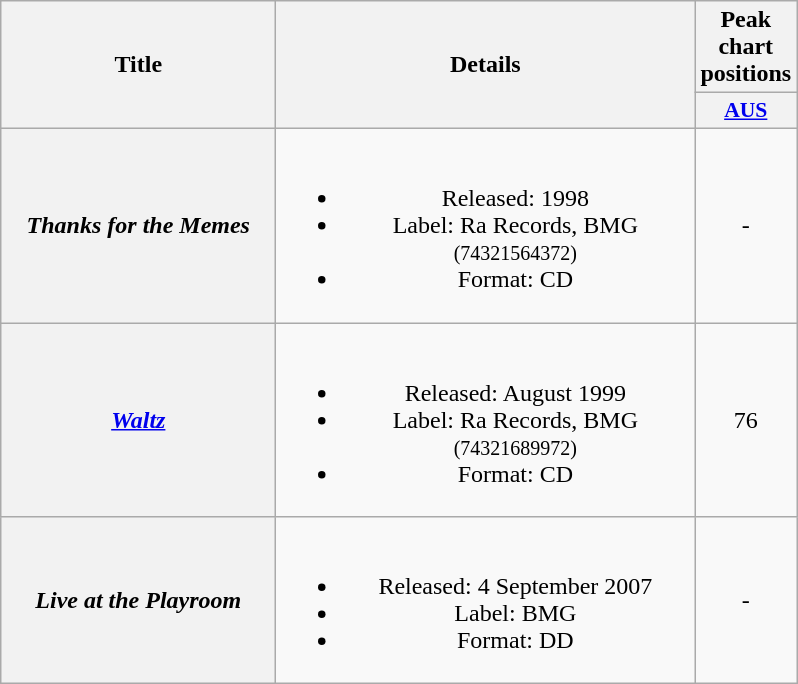<table class="wikitable plainrowheaders" style="text-align:center;" border="1">
<tr>
<th scope="col" rowspan="2" style="width:11em;">Title</th>
<th scope="col" rowspan="2" style="width:17em;">Details</th>
<th scope="col" colspan="1">Peak chart positions</th>
</tr>
<tr>
<th scope="col" style="width:3em;font-size:90%;"><a href='#'>AUS</a><br></th>
</tr>
<tr>
<th scope="row"><em>Thanks for the Memes</em></th>
<td><br><ul><li>Released: 1998</li><li>Label: Ra Records, BMG <small>(74321564372)</small></li><li>Format: CD</li></ul></td>
<td>-</td>
</tr>
<tr>
<th scope="row"><em><a href='#'>Waltz</a></em></th>
<td><br><ul><li>Released: August 1999</li><li>Label: Ra Records, BMG <small>(74321689972)</small></li><li>Format: CD</li></ul></td>
<td>76</td>
</tr>
<tr>
<th scope="row"><em>Live at the Playroom</em></th>
<td><br><ul><li>Released: 4 September 2007</li><li>Label: BMG</li><li>Format: DD</li></ul></td>
<td>-</td>
</tr>
</table>
